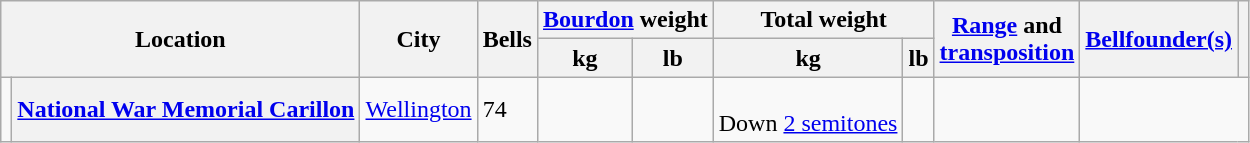<table class="wikitable plainrowheaders">
<tr>
<th scope="col" colspan="2" rowspan="2" class="unsortable">Location</th>
<th scope="col" rowspan="2">City</th>
<th scope="col" rowspan="2">Bells</th>
<th scope="col" colspan="2"><a href='#'>Bourdon</a> weight</th>
<th scope="col" colspan="2">Total weight</th>
<th scope="col" rowspan="2" class="unsortable"><a href='#'>Range</a> and<br><a href='#'>transposition</a></th>
<th scope="col" rowspan="2" class="unsortable"><a href='#'>Bellfounder(s)</a></th>
<th scope="col" rowspan="2" class="unsortable"></th>
</tr>
<tr>
<th scope="col">kg</th>
<th scope="col">lb</th>
<th scope="col">kg</th>
<th scope="col">lb</th>
</tr>
<tr>
<td></td>
<th scope="row"><a href='#'>National War Memorial Carillon</a></th>
<td><a href='#'>Wellington</a></td>
<td>74</td>
<td></td>
<td></td>
<td style="text-align: center"><br>Down <a href='#'>2 semitones</a></td>
<td></td>
<td></td>
</tr>
</table>
